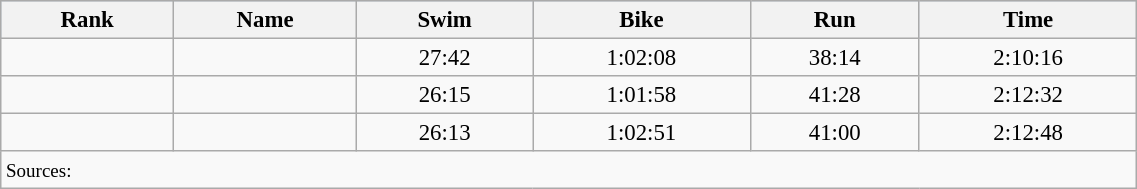<table class="wikitable sortable" style="font-size:95%" width="60%">
<tr bgcolor="lightsteelblue">
<th>Rank</th>
<th>Name</th>
<th>Swim</th>
<th>Bike</th>
<th>Run</th>
<th>Time</th>
</tr>
<tr align="center">
<td></td>
<td align="left"></td>
<td>27:42</td>
<td>1:02:08</td>
<td>38:14</td>
<td>2:10:16</td>
</tr>
<tr align="center">
<td></td>
<td align="left"></td>
<td>26:15</td>
<td>1:01:58</td>
<td>41:28</td>
<td>2:12:32</td>
</tr>
<tr align="center">
<td></td>
<td align="left"></td>
<td>26:13</td>
<td>1:02:51</td>
<td>41:00</td>
<td>2:12:48</td>
</tr>
<tr>
<td colspan="6"><small>Sources:</small></td>
</tr>
</table>
